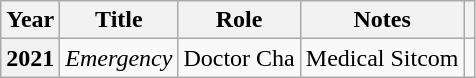<table class="wikitable sortable plainrowheaders">
<tr>
<th scope="col">Year</th>
<th scope="col">Title</th>
<th scope="col">Role</th>
<th scope="col">Notes</th>
<th scope="col" class="unsortable"></th>
</tr>
<tr>
<th scope="row">2021</th>
<td><em>Emergency</em>  </td>
<td>Doctor Cha</td>
<td>Medical Sitcom</td>
<td style="text-align:center"></td>
</tr>
</table>
